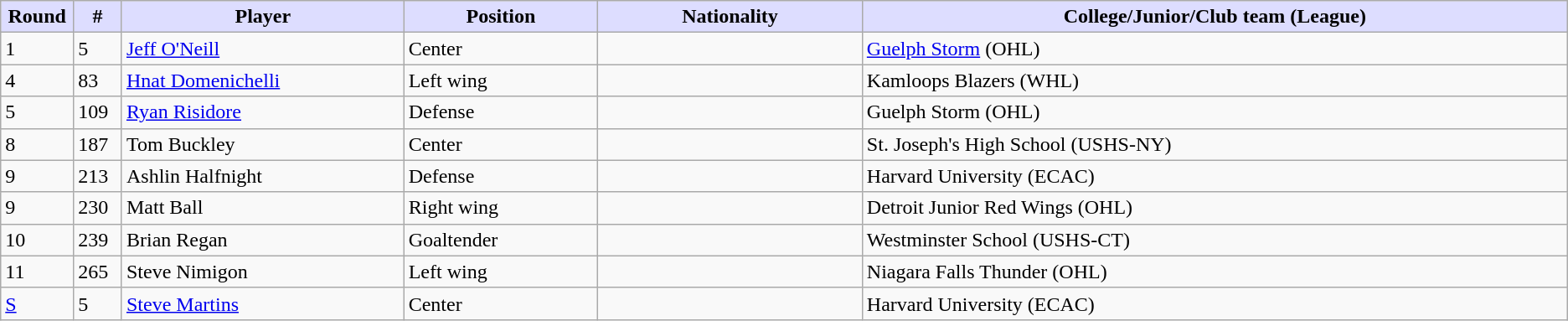<table class="wikitable">
<tr>
<th style="background:#ddf; width:2.75%;">Round</th>
<th style="background:#ddf; width:2.75%;">#</th>
<th style="background:#ddf; width:16.0%;">Player</th>
<th style="background:#ddf; width:11.0%;">Position</th>
<th style="background:#ddf; width:15.0%;">Nationality</th>
<th style="background:#ddf; width:40.0%;">College/Junior/Club team (League)</th>
</tr>
<tr>
<td>1</td>
<td>5</td>
<td><a href='#'>Jeff O'Neill</a></td>
<td>Center</td>
<td></td>
<td><a href='#'>Guelph Storm</a> (OHL)</td>
</tr>
<tr>
<td>4</td>
<td>83</td>
<td><a href='#'>Hnat Domenichelli</a></td>
<td>Left wing</td>
<td></td>
<td>Kamloops Blazers (WHL)</td>
</tr>
<tr>
<td>5</td>
<td>109</td>
<td><a href='#'>Ryan Risidore</a></td>
<td>Defense</td>
<td></td>
<td>Guelph Storm (OHL)</td>
</tr>
<tr>
<td>8</td>
<td>187</td>
<td>Tom Buckley</td>
<td>Center</td>
<td></td>
<td>St. Joseph's High School (USHS-NY)</td>
</tr>
<tr>
<td>9</td>
<td>213</td>
<td>Ashlin Halfnight</td>
<td>Defense</td>
<td></td>
<td>Harvard University (ECAC)</td>
</tr>
<tr>
<td>9</td>
<td>230</td>
<td>Matt Ball</td>
<td>Right wing</td>
<td></td>
<td>Detroit Junior Red Wings (OHL)</td>
</tr>
<tr>
<td>10</td>
<td>239</td>
<td>Brian Regan</td>
<td>Goaltender</td>
<td></td>
<td>Westminster School (USHS-CT)</td>
</tr>
<tr>
<td>11</td>
<td>265</td>
<td>Steve Nimigon</td>
<td>Left wing</td>
<td></td>
<td>Niagara Falls Thunder (OHL)</td>
</tr>
<tr>
<td><a href='#'>S</a></td>
<td>5</td>
<td><a href='#'>Steve Martins</a></td>
<td>Center</td>
<td></td>
<td>Harvard University (ECAC)</td>
</tr>
</table>
